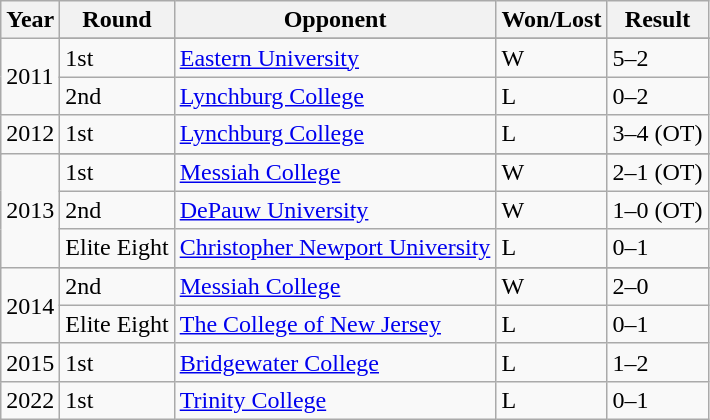<table class=wikitable>
<tr>
<th>Year</th>
<th>Round</th>
<th>Opponent</th>
<th>Won/Lost</th>
<th>Result</th>
</tr>
<tr>
<td rowspan=3>2011</td>
</tr>
<tr>
<td>1st</td>
<td><a href='#'>Eastern University</a></td>
<td>W</td>
<td>5–2</td>
</tr>
<tr>
<td>2nd</td>
<td><a href='#'>Lynchburg College</a></td>
<td>L</td>
<td>0–2</td>
</tr>
<tr>
<td>2012</td>
<td>1st</td>
<td><a href='#'>Lynchburg College</a></td>
<td>L</td>
<td>3–4 (OT)</td>
</tr>
<tr>
<td rowspan=4>2013</td>
</tr>
<tr>
<td>1st</td>
<td><a href='#'>Messiah College</a></td>
<td>W</td>
<td>2–1 (OT)</td>
</tr>
<tr>
<td>2nd</td>
<td><a href='#'>DePauw University</a></td>
<td>W</td>
<td>1–0 (OT)</td>
</tr>
<tr>
<td>Elite Eight</td>
<td><a href='#'>Christopher Newport University</a></td>
<td>L</td>
<td>0–1</td>
</tr>
<tr>
<td rowspan=3>2014</td>
</tr>
<tr>
<td>2nd</td>
<td><a href='#'>Messiah College</a></td>
<td>W</td>
<td>2–0</td>
</tr>
<tr>
<td>Elite Eight</td>
<td><a href='#'>The College of New Jersey</a></td>
<td>L</td>
<td>0–1</td>
</tr>
<tr>
<td>2015</td>
<td>1st</td>
<td><a href='#'>Bridgewater College</a></td>
<td>L</td>
<td>1–2</td>
</tr>
<tr>
<td>2022</td>
<td>1st</td>
<td><a href='#'>Trinity College</a></td>
<td>L</td>
<td>0–1</td>
</tr>
</table>
